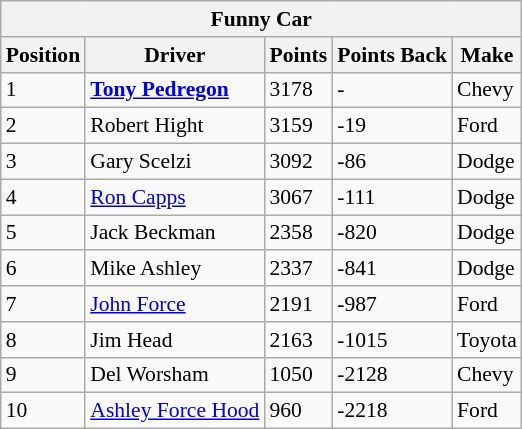<table class="wikitable" style="font-size:90%;">
<tr>
<th colspan="5">Funny Car</th>
</tr>
<tr>
<th>Position</th>
<th>Driver</th>
<th>Points</th>
<th>Points Back</th>
<th>Make</th>
</tr>
<tr>
<td>1</td>
<td><strong><a href='#'>Tony Pedregon</a></strong></td>
<td>3178</td>
<td>-</td>
<td>Chevy</td>
</tr>
<tr>
<td>2</td>
<td>Robert Hight</td>
<td>3159</td>
<td>-19</td>
<td>Ford</td>
</tr>
<tr>
<td>3</td>
<td>Gary Scelzi</td>
<td>3092</td>
<td>-86</td>
<td>Dodge</td>
</tr>
<tr>
<td>4</td>
<td><a href='#'>Ron Capps</a></td>
<td>3067</td>
<td>-111</td>
<td>Dodge</td>
</tr>
<tr>
<td>5</td>
<td>Jack Beckman</td>
<td>2358</td>
<td>-820</td>
<td>Dodge</td>
</tr>
<tr>
<td>6</td>
<td>Mike Ashley</td>
<td>2337</td>
<td>-841</td>
<td>Dodge</td>
</tr>
<tr>
<td>7</td>
<td><a href='#'>John Force</a></td>
<td>2191</td>
<td>-987</td>
<td>Ford</td>
</tr>
<tr>
<td>8</td>
<td>Jim Head</td>
<td>2163</td>
<td>-1015</td>
<td>Toyota</td>
</tr>
<tr>
<td>9</td>
<td>Del Worsham</td>
<td>1050</td>
<td>-2128</td>
<td>Chevy</td>
</tr>
<tr>
<td>10</td>
<td><a href='#'>Ashley Force Hood</a></td>
<td>960</td>
<td>-2218</td>
<td>Ford</td>
</tr>
</table>
